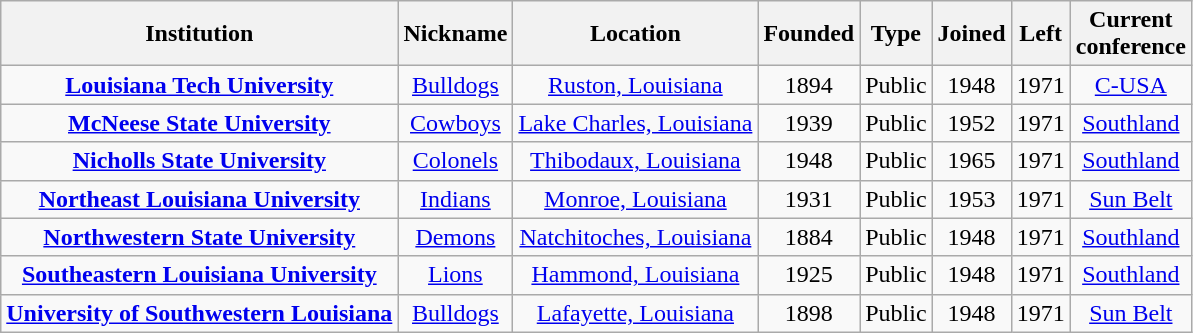<table class="wikitable sortable"  style="text-align: center;">
<tr>
<th>Institution</th>
<th>Nickname</th>
<th>Location</th>
<th>Founded</th>
<th>Type</th>
<th>Joined</th>
<th>Left</th>
<th>Current<br>conference</th>
</tr>
<tr>
<td><strong><a href='#'>Louisiana Tech University</a></strong></td>
<td><a href='#'>Bulldogs</a></td>
<td><a href='#'>Ruston, Louisiana</a></td>
<td>1894</td>
<td>Public</td>
<td>1948</td>
<td>1971</td>
<td><a href='#'>C-USA</a><br></td>
</tr>
<tr>
<td><strong><a href='#'>McNeese State University</a></strong></td>
<td><a href='#'>Cowboys</a></td>
<td><a href='#'>Lake Charles, Louisiana</a></td>
<td>1939</td>
<td>Public</td>
<td>1952</td>
<td>1971</td>
<td><a href='#'>Southland</a><br></td>
</tr>
<tr>
<td><strong><a href='#'>Nicholls State University</a></strong></td>
<td><a href='#'>Colonels</a></td>
<td><a href='#'>Thibodaux, Louisiana</a></td>
<td>1948</td>
<td>Public</td>
<td>1965</td>
<td>1971</td>
<td><a href='#'>Southland</a><br></td>
</tr>
<tr>
<td><strong><a href='#'>Northeast Louisiana University</a></strong></td>
<td><a href='#'>Indians</a></td>
<td><a href='#'>Monroe, Louisiana</a></td>
<td>1931</td>
<td>Public</td>
<td>1953</td>
<td>1971</td>
<td><a href='#'>Sun Belt</a><br></td>
</tr>
<tr>
<td><strong><a href='#'>Northwestern State University</a></strong></td>
<td><a href='#'>Demons</a></td>
<td><a href='#'>Natchitoches, Louisiana</a></td>
<td>1884</td>
<td>Public</td>
<td>1948</td>
<td>1971</td>
<td><a href='#'>Southland</a><br></td>
</tr>
<tr>
<td><strong><a href='#'>Southeastern Louisiana University</a></strong></td>
<td><a href='#'>Lions</a></td>
<td><a href='#'>Hammond, Louisiana</a></td>
<td>1925</td>
<td>Public</td>
<td>1948</td>
<td>1971</td>
<td><a href='#'>Southland</a><br></td>
</tr>
<tr>
<td><strong><a href='#'>University of Southwestern Louisiana</a></strong></td>
<td><a href='#'>Bulldogs</a></td>
<td><a href='#'>Lafayette, Louisiana</a></td>
<td>1898</td>
<td>Public</td>
<td>1948</td>
<td>1971</td>
<td><a href='#'>Sun Belt</a><br></td>
</tr>
</table>
